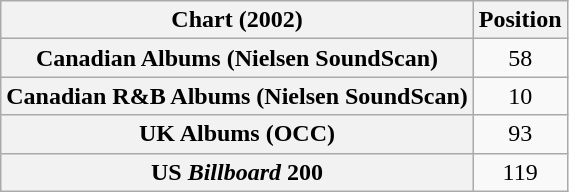<table class="wikitable sortable plainrowheaders">
<tr>
<th scope="col">Chart (2002)</th>
<th scope="col">Position</th>
</tr>
<tr>
<th scope="row">Canadian Albums (Nielsen SoundScan)</th>
<td align="center">58</td>
</tr>
<tr>
<th scope="row">Canadian R&B Albums (Nielsen SoundScan)</th>
<td align=center>10</td>
</tr>
<tr>
<th scope="row">UK Albums (OCC)</th>
<td align="center">93</td>
</tr>
<tr>
<th scope="row">US <em>Billboard</em> 200</th>
<td align="center">119</td>
</tr>
</table>
